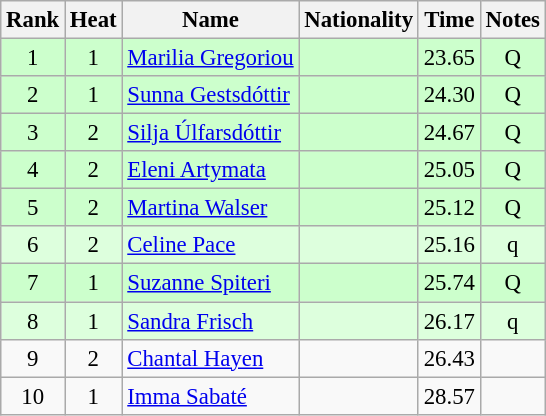<table class="wikitable sortable" style="text-align:center; font-size:95%">
<tr>
<th>Rank</th>
<th>Heat</th>
<th>Name</th>
<th>Nationality</th>
<th>Time</th>
<th>Notes</th>
</tr>
<tr bgcolor=ccffcc>
<td>1</td>
<td>1</td>
<td align=left><a href='#'>Marilia Gregoriou</a></td>
<td align=left></td>
<td>23.65</td>
<td>Q</td>
</tr>
<tr bgcolor=ccffcc>
<td>2</td>
<td>1</td>
<td align=left><a href='#'>Sunna Gestsdóttir</a></td>
<td align=left></td>
<td>24.30</td>
<td>Q</td>
</tr>
<tr bgcolor=ccffcc>
<td>3</td>
<td>2</td>
<td align=left><a href='#'>Silja Úlfarsdóttir</a></td>
<td align=left></td>
<td>24.67</td>
<td>Q</td>
</tr>
<tr bgcolor=ccffcc>
<td>4</td>
<td>2</td>
<td align=left><a href='#'>Eleni Artymata</a></td>
<td align=left></td>
<td>25.05</td>
<td>Q</td>
</tr>
<tr bgcolor=ccffcc>
<td>5</td>
<td>2</td>
<td align=left><a href='#'>Martina Walser</a></td>
<td align=left></td>
<td>25.12</td>
<td>Q</td>
</tr>
<tr bgcolor=ddffdd>
<td>6</td>
<td>2</td>
<td align=left><a href='#'>Celine Pace</a></td>
<td align=left></td>
<td>25.16</td>
<td>q</td>
</tr>
<tr bgcolor=ccffcc>
<td>7</td>
<td>1</td>
<td align=left><a href='#'>Suzanne Spiteri</a></td>
<td align=left></td>
<td>25.74</td>
<td>Q</td>
</tr>
<tr bgcolor=ddffdd>
<td>8</td>
<td>1</td>
<td align=left><a href='#'>Sandra Frisch</a></td>
<td align=left></td>
<td>26.17</td>
<td>q</td>
</tr>
<tr>
<td>9</td>
<td>2</td>
<td align=left><a href='#'>Chantal Hayen</a></td>
<td align=left></td>
<td>26.43</td>
<td></td>
</tr>
<tr>
<td>10</td>
<td>1</td>
<td align=left><a href='#'>Imma Sabaté</a></td>
<td align=left></td>
<td>28.57</td>
<td></td>
</tr>
</table>
